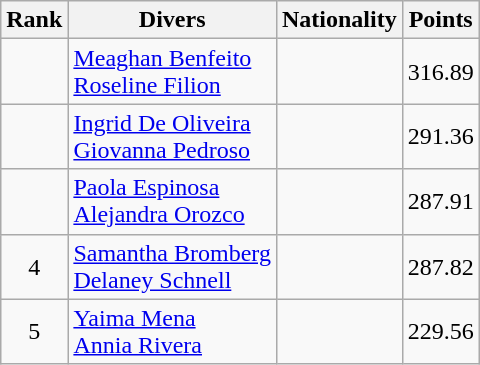<table class="wikitable sortable">
<tr>
<th>Rank</th>
<th>Divers</th>
<th>Nationality</th>
<th>Points</th>
</tr>
<tr>
<td align=center></td>
<td><a href='#'>Meaghan Benfeito</a><br><a href='#'>Roseline Filion</a></td>
<td></td>
<td align=center>316.89</td>
</tr>
<tr>
<td align=center></td>
<td><a href='#'>Ingrid De Oliveira</a><br><a href='#'>Giovanna Pedroso</a></td>
<td></td>
<td align=center>291.36</td>
</tr>
<tr>
<td align=center></td>
<td><a href='#'>Paola Espinosa</a><br><a href='#'>Alejandra Orozco</a></td>
<td></td>
<td align=center>287.91</td>
</tr>
<tr>
<td align=center>4</td>
<td><a href='#'>Samantha Bromberg</a><br><a href='#'>Delaney Schnell</a></td>
<td></td>
<td align=center>287.82</td>
</tr>
<tr>
<td align=center>5</td>
<td><a href='#'>Yaima Mena</a><br><a href='#'>Annia Rivera</a></td>
<td></td>
<td align=center>229.56</td>
</tr>
</table>
